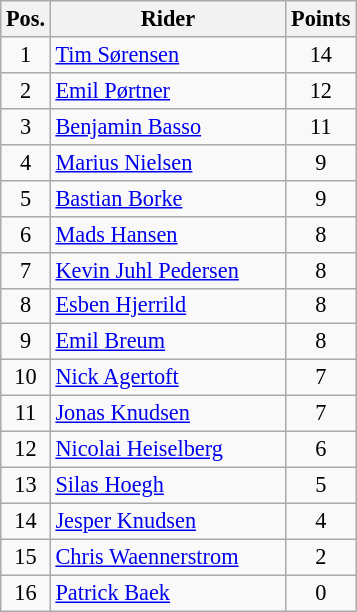<table class=wikitable style="font-size:93%;">
<tr>
<th width=25px>Pos.</th>
<th width=150px>Rider</th>
<th width=40px>Points</th>
</tr>
<tr align=center>
<td>1</td>
<td align=left><a href='#'>Tim Sørensen</a></td>
<td>14</td>
</tr>
<tr align=center>
<td>2</td>
<td align=left><a href='#'>Emil Pørtner</a></td>
<td>12</td>
</tr>
<tr align=center>
<td>3</td>
<td align=left><a href='#'>Benjamin Basso</a></td>
<td>11</td>
</tr>
<tr align=center>
<td>4</td>
<td align=left><a href='#'>Marius Nielsen</a></td>
<td>9</td>
</tr>
<tr align=center>
<td>5</td>
<td align=left><a href='#'>Bastian Borke</a></td>
<td>9</td>
</tr>
<tr align=center>
<td>6</td>
<td align=left><a href='#'>Mads Hansen</a></td>
<td>8</td>
</tr>
<tr align=center>
<td>7</td>
<td align=left><a href='#'>Kevin Juhl Pedersen</a></td>
<td>8</td>
</tr>
<tr align=center>
<td>8</td>
<td align=left><a href='#'>Esben Hjerrild</a></td>
<td>8</td>
</tr>
<tr align=center>
<td>9</td>
<td align=left><a href='#'>Emil Breum</a></td>
<td>8</td>
</tr>
<tr align=center>
<td>10</td>
<td align=left><a href='#'>Nick Agertoft</a></td>
<td>7</td>
</tr>
<tr align=center>
<td>11</td>
<td align=left><a href='#'>Jonas Knudsen</a></td>
<td>7</td>
</tr>
<tr align=center>
<td>12</td>
<td align=left><a href='#'>Nicolai Heiselberg</a></td>
<td>6</td>
</tr>
<tr align=center>
<td>13</td>
<td align=left><a href='#'>Silas Hoegh</a></td>
<td>5</td>
</tr>
<tr align=center>
<td>14</td>
<td align=left><a href='#'>Jesper Knudsen</a></td>
<td>4</td>
</tr>
<tr align=center>
<td>15</td>
<td align=left><a href='#'>Chris Waennerstrom</a></td>
<td>2</td>
</tr>
<tr align=center>
<td>16</td>
<td align=left><a href='#'>Patrick Baek</a></td>
<td>0</td>
</tr>
</table>
